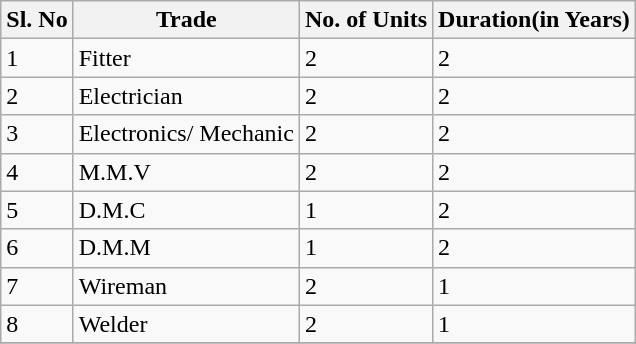<table class="wikitable sortable">
<tr>
<th>Sl. No</th>
<th>Trade</th>
<th>No. of Units</th>
<th>Duration(in Years)</th>
</tr>
<tr>
<td>1</td>
<td>Fitter</td>
<td>2</td>
<td>2</td>
</tr>
<tr>
<td>2</td>
<td>Electrician</td>
<td>2</td>
<td>2</td>
</tr>
<tr>
<td>3</td>
<td>Electronics/ Mechanic</td>
<td>2</td>
<td>2</td>
</tr>
<tr>
<td>4</td>
<td>M.M.V</td>
<td>2</td>
<td>2</td>
</tr>
<tr>
<td>5</td>
<td>D.M.C</td>
<td>1</td>
<td>2</td>
</tr>
<tr>
<td>6</td>
<td>D.M.M</td>
<td>1</td>
<td>2</td>
</tr>
<tr>
<td>7</td>
<td>Wireman</td>
<td>2</td>
<td>1</td>
</tr>
<tr>
<td>8</td>
<td>Welder</td>
<td>2</td>
<td>1</td>
</tr>
<tr>
</tr>
</table>
